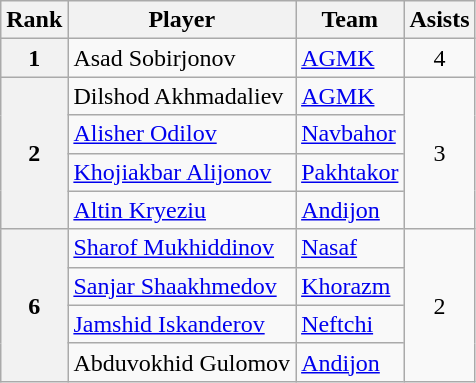<table class="wikitable" style="text-align:center">
<tr>
<th>Rank</th>
<th>Player</th>
<th>Team</th>
<th>Asists</th>
</tr>
<tr>
<th>1</th>
<td align="left"> Asad Sobirjonov</td>
<td align="left"><a href='#'>AGMK</a></td>
<td>4</td>
</tr>
<tr>
<th rowspan=4">2</th>
<td align="left"> Dilshod Akhmadaliev</td>
<td align="left"><a href='#'>AGMK</a></td>
<td rowspan="4">3</td>
</tr>
<tr>
<td align="left"> <a href='#'>Alisher Odilov</a></td>
<td align="left"><a href='#'>Navbahor</a></td>
</tr>
<tr>
<td align="left"> <a href='#'>Khojiakbar Alijonov</a></td>
<td align="left"><a href='#'>Pakhtakor</a></td>
</tr>
<tr>
<td align="left"> <a href='#'>Altin Kryeziu</a></td>
<td align="left"><a href='#'>Andijon</a></td>
</tr>
<tr>
<th rowspan="4">6</th>
<td align="left"> <a href='#'>Sharof Mukhiddinov</a></td>
<td align="left"><a href='#'>Nasaf</a></td>
<td rowspan="4">2</td>
</tr>
<tr>
<td align="left"> <a href='#'>Sanjar Shaakhmedov</a></td>
<td align="left"><a href='#'>Khorazm</a></td>
</tr>
<tr>
<td align="left"> <a href='#'>Jamshid Iskanderov</a></td>
<td align="left"><a href='#'>Neftchi</a></td>
</tr>
<tr>
<td align="left"> Abduvokhid Gulomov</td>
<td align="left"><a href='#'>Andijon</a></td>
</tr>
</table>
